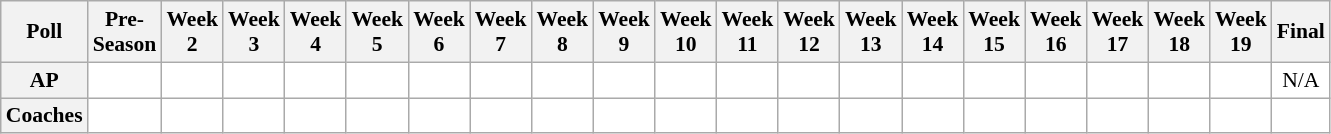<table class="wikitable" style="white-space:nowrap;font-size:90%">
<tr>
<th>Poll</th>
<th>Pre-<br>Season</th>
<th>Week<br>2</th>
<th>Week<br>3</th>
<th>Week<br>4</th>
<th>Week<br>5</th>
<th>Week<br>6</th>
<th>Week<br>7</th>
<th>Week<br>8</th>
<th>Week<br>9</th>
<th>Week<br>10</th>
<th>Week<br>11</th>
<th>Week<br>12</th>
<th>Week<br>13</th>
<th>Week<br>14</th>
<th>Week<br>15</th>
<th>Week<br>16</th>
<th>Week<br>17</th>
<th>Week<br>18</th>
<th>Week<br>19</th>
<th>Final</th>
</tr>
<tr style="text-align:center;">
<th>AP</th>
<td style="background:#FFF;"></td>
<td style="background:#FFF;"></td>
<td style="background:#FFF;"></td>
<td style="background:#FFF;"></td>
<td style="background:#FFF;"></td>
<td style="background:#FFF;"></td>
<td style="background:#FFF;"></td>
<td style="background:#FFF;"></td>
<td style="background:#FFF;"></td>
<td style="background:#FFF;"></td>
<td style="background:#FFF;"></td>
<td style="background:#FFF;"></td>
<td style="background:#FFF;"></td>
<td style="background:#FFF;"></td>
<td style="background:#FFF;"></td>
<td style="background:#FFF;"></td>
<td style="background:#FFF;"></td>
<td style="background:#FFF;"></td>
<td style="background:#FFF;"></td>
<td style="background:#FFF;">N/A</td>
</tr>
<tr style="text-align:center;">
<th>Coaches</th>
<td style="background:#FFF;"></td>
<td style="background:#FFF;"></td>
<td style="background:#FFF;"></td>
<td style="background:#FFF;"></td>
<td style="background:#FFF;"></td>
<td style="background:#FFF;"></td>
<td style="background:#FFF;"></td>
<td style="background:#FFF;"></td>
<td style="background:#FFF;"></td>
<td style="background:#FFF;"></td>
<td style="background:#FFF;"></td>
<td style="background:#FFF;"></td>
<td style="background:#FFF;"></td>
<td style="background:#FFF;"></td>
<td style="background:#FFF;"></td>
<td style="background:#FFF;"></td>
<td style="background:#FFF;"></td>
<td style="background:#FFF;"></td>
<td style="background:#FFF;"></td>
<td style="background:#FFF;"></td>
</tr>
</table>
